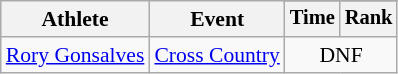<table class=wikitable style="font-size:90%">
<tr>
<th rowspan="2">Athlete</th>
<th rowspan="2">Event</th>
</tr>
<tr style="font-size:95%">
<th>Time</th>
<th>Rank</th>
</tr>
<tr align=center>
<td align=left><a href='#'>Rory Gonsalves</a></td>
<td align=left><a href='#'>Cross Country</a></td>
<td colspan=2>DNF</td>
</tr>
</table>
